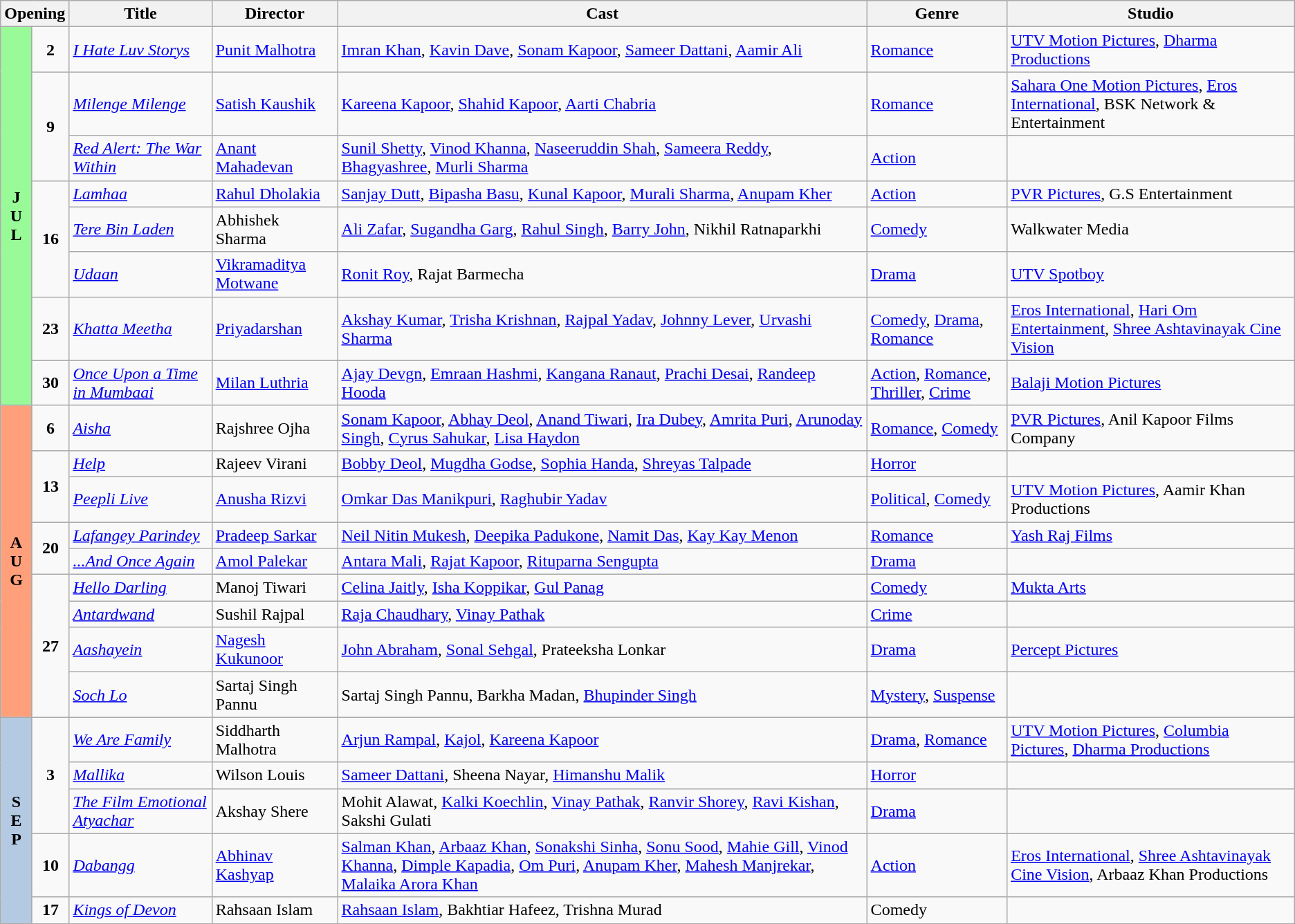<table class="wikitable">
<tr style="background:#b0e0e66; text-align:center;">
<th colspan="2">Opening</th>
<th>Title</th>
<th>Director</th>
<th>Cast</th>
<th>Genre</th>
<th>Studio</th>
</tr>
<tr>
<td rowspan="8"   style="text-align:center; background:#98fb98; textcolor:#000;"><strong>J<br>U<br>L</strong></td>
<td style="text-align:center;"><strong>2</strong></td>
<td><em><a href='#'>I Hate Luv Storys</a></em></td>
<td><a href='#'>Punit Malhotra</a></td>
<td><a href='#'>Imran Khan</a>, <a href='#'>Kavin Dave</a>, <a href='#'>Sonam Kapoor</a>, <a href='#'>Sameer Dattani</a>, <a href='#'>Aamir Ali</a></td>
<td><a href='#'>Romance</a></td>
<td><a href='#'>UTV Motion Pictures</a>, <a href='#'>Dharma Productions</a></td>
</tr>
<tr>
<td rowspan="2" style="text-align:center;"><strong>9</strong></td>
<td><em><a href='#'>Milenge Milenge</a></em></td>
<td><a href='#'>Satish Kaushik</a></td>
<td><a href='#'>Kareena Kapoor</a>, <a href='#'>Shahid Kapoor</a>, <a href='#'>Aarti Chabria</a></td>
<td><a href='#'>Romance</a></td>
<td><a href='#'>Sahara One Motion Pictures</a>, <a href='#'>Eros International</a>, BSK Network & Entertainment</td>
</tr>
<tr>
<td><em><a href='#'>Red Alert: The War Within</a></em></td>
<td><a href='#'>Anant Mahadevan</a></td>
<td><a href='#'>Sunil Shetty</a>, <a href='#'>Vinod Khanna</a>, <a href='#'>Naseeruddin Shah</a>, <a href='#'>Sameera Reddy</a>, <a href='#'>Bhagyashree</a>, <a href='#'>Murli Sharma</a></td>
<td><a href='#'>Action</a></td>
<td></td>
</tr>
<tr>
<td rowspan="3" style="text-align:center;"><strong>16</strong></td>
<td><em><a href='#'>Lamhaa</a></em></td>
<td><a href='#'>Rahul Dholakia</a></td>
<td><a href='#'>Sanjay Dutt</a>, <a href='#'>Bipasha Basu</a>, <a href='#'>Kunal Kapoor</a>, <a href='#'>Murali Sharma</a>, <a href='#'>Anupam Kher</a></td>
<td><a href='#'>Action</a></td>
<td><a href='#'>PVR Pictures</a>, G.S Entertainment</td>
</tr>
<tr>
<td><em><a href='#'>Tere Bin Laden</a></em></td>
<td>Abhishek Sharma</td>
<td><a href='#'>Ali Zafar</a>, <a href='#'>Sugandha Garg</a>, <a href='#'>Rahul Singh</a>, <a href='#'>Barry John</a>, Nikhil Ratnaparkhi</td>
<td><a href='#'>Comedy</a></td>
<td>Walkwater Media</td>
</tr>
<tr>
<td><em><a href='#'>Udaan</a></em></td>
<td><a href='#'>Vikramaditya Motwane</a></td>
<td><a href='#'>Ronit Roy</a>, Rajat Barmecha</td>
<td><a href='#'>Drama</a></td>
<td><a href='#'>UTV Spotboy</a></td>
</tr>
<tr>
<td style="text-align:center;"><strong>23</strong></td>
<td><em><a href='#'>Khatta Meetha</a></em></td>
<td><a href='#'>Priyadarshan</a></td>
<td><a href='#'>Akshay Kumar</a>, <a href='#'>Trisha Krishnan</a>, <a href='#'>Rajpal Yadav</a>, <a href='#'>Johnny Lever</a>, <a href='#'>Urvashi Sharma</a></td>
<td><a href='#'>Comedy</a>, <a href='#'>Drama</a>, <a href='#'>Romance</a></td>
<td><a href='#'>Eros International</a>, <a href='#'>Hari Om Entertainment</a>, <a href='#'>Shree Ashtavinayak Cine Vision</a></td>
</tr>
<tr>
<td style="text-align:center;"><strong>30</strong></td>
<td><em><a href='#'>Once Upon a Time in Mumbaai</a></em></td>
<td><a href='#'>Milan Luthria</a></td>
<td><a href='#'>Ajay Devgn</a>, <a href='#'>Emraan Hashmi</a>, <a href='#'>Kangana Ranaut</a>, <a href='#'>Prachi Desai</a>, <a href='#'>Randeep Hooda</a></td>
<td><a href='#'>Action</a>, <a href='#'>Romance</a>, <a href='#'>Thriller</a>, <a href='#'>Crime</a></td>
<td><a href='#'>Balaji Motion Pictures</a></td>
</tr>
<tr>
<td rowspan="9"   style="text-align:center; background:#ffa07a; textcolor:#000;"><strong>A<br>U<br>G</strong></td>
<td style="text-align:center;"><strong>6</strong></td>
<td><em><a href='#'>Aisha</a></em></td>
<td>Rajshree Ojha</td>
<td><a href='#'>Sonam Kapoor</a>, <a href='#'>Abhay Deol</a>, <a href='#'>Anand Tiwari</a>, <a href='#'>Ira Dubey</a>, <a href='#'>Amrita Puri</a>, <a href='#'>Arunoday Singh</a>, <a href='#'>Cyrus Sahukar</a>, <a href='#'>Lisa Haydon</a></td>
<td><a href='#'>Romance</a>, <a href='#'>Comedy</a></td>
<td><a href='#'>PVR Pictures</a>, Anil Kapoor Films Company</td>
</tr>
<tr>
<td rowspan="2" style="text-align:center;"><strong>13</strong></td>
<td><em><a href='#'>Help</a></em></td>
<td>Rajeev Virani</td>
<td><a href='#'>Bobby Deol</a>, <a href='#'>Mugdha Godse</a>, <a href='#'>Sophia Handa</a>, <a href='#'>Shreyas Talpade</a></td>
<td><a href='#'>Horror</a></td>
<td></td>
</tr>
<tr>
<td><em><a href='#'>Peepli Live</a></em></td>
<td><a href='#'>Anusha Rizvi</a></td>
<td><a href='#'>Omkar Das Manikpuri</a>, <a href='#'>Raghubir Yadav</a></td>
<td><a href='#'>Political</a>, <a href='#'>Comedy</a></td>
<td><a href='#'>UTV Motion Pictures</a>, Aamir Khan Productions</td>
</tr>
<tr>
<td rowspan="2" style="text-align:center;"><strong>20</strong></td>
<td><em><a href='#'>Lafangey Parindey</a></em></td>
<td><a href='#'>Pradeep Sarkar</a></td>
<td><a href='#'>Neil Nitin Mukesh</a>, <a href='#'>Deepika Padukone</a>, <a href='#'>Namit Das</a>, <a href='#'>Kay Kay Menon</a></td>
<td><a href='#'>Romance</a></td>
<td><a href='#'>Yash Raj Films</a></td>
</tr>
<tr>
<td><em><a href='#'>...And Once Again</a></em></td>
<td><a href='#'>Amol Palekar</a></td>
<td><a href='#'>Antara Mali</a>, <a href='#'>Rajat Kapoor</a>, <a href='#'>Rituparna Sengupta</a></td>
<td><a href='#'>Drama</a></td>
<td></td>
</tr>
<tr>
<td rowspan="4" style="text-align:center;"><strong>27</strong></td>
<td><em><a href='#'>Hello Darling</a></em></td>
<td>Manoj Tiwari</td>
<td><a href='#'>Celina Jaitly</a>, <a href='#'>Isha Koppikar</a>, <a href='#'>Gul Panag</a></td>
<td><a href='#'>Comedy</a></td>
<td><a href='#'>Mukta Arts</a></td>
</tr>
<tr>
<td><em><a href='#'>Antardwand</a></em></td>
<td>Sushil Rajpal</td>
<td><a href='#'>Raja Chaudhary</a>, <a href='#'>Vinay Pathak</a></td>
<td><a href='#'>Crime</a></td>
<td></td>
</tr>
<tr>
<td><em><a href='#'>Aashayein</a></em></td>
<td><a href='#'>Nagesh Kukunoor</a></td>
<td><a href='#'>John Abraham</a>, <a href='#'>Sonal Sehgal</a>, Prateeksha Lonkar</td>
<td><a href='#'>Drama</a></td>
<td><a href='#'>Percept Pictures</a></td>
</tr>
<tr>
<td><em><a href='#'>Soch Lo</a></em></td>
<td>Sartaj Singh Pannu</td>
<td>Sartaj Singh Pannu, Barkha Madan, <a href='#'>Bhupinder Singh</a></td>
<td><a href='#'>Mystery</a>, <a href='#'>Suspense</a></td>
<td></td>
</tr>
<tr>
<td rowspan="5"   style="text-align:center; background:#b4cae3;"><strong>S<br>E<br>P</strong></td>
<td rowspan="3" style="text-align:center;"><strong>3</strong></td>
<td><em><a href='#'>We Are Family</a></em></td>
<td>Siddharth Malhotra</td>
<td><a href='#'>Arjun Rampal</a>, <a href='#'>Kajol</a>, <a href='#'>Kareena Kapoor</a></td>
<td><a href='#'>Drama</a>, <a href='#'>Romance</a></td>
<td><a href='#'>UTV Motion Pictures</a>, <a href='#'>Columbia Pictures</a>, <a href='#'>Dharma Productions</a></td>
</tr>
<tr>
<td><em><a href='#'>Mallika</a></em></td>
<td>Wilson Louis</td>
<td><a href='#'>Sameer Dattani</a>, Sheena Nayar, <a href='#'>Himanshu Malik</a></td>
<td><a href='#'>Horror</a></td>
<td></td>
</tr>
<tr>
<td><em><a href='#'>The Film Emotional Atyachar</a></em></td>
<td>Akshay Shere</td>
<td>Mohit Alawat, <a href='#'>Kalki Koechlin</a>, <a href='#'>Vinay Pathak</a>, <a href='#'>Ranvir Shorey</a>, <a href='#'>Ravi Kishan</a>, Sakshi Gulati</td>
<td><a href='#'>Drama</a></td>
<td></td>
</tr>
<tr>
<td rowspan="1" style="text-align:center;"><strong>10</strong></td>
<td><em><a href='#'>Dabangg</a></em></td>
<td><a href='#'>Abhinav Kashyap</a></td>
<td><a href='#'>Salman Khan</a>, <a href='#'>Arbaaz Khan</a>, <a href='#'>Sonakshi Sinha</a>, <a href='#'>Sonu Sood</a>, <a href='#'>Mahie Gill</a>, <a href='#'>Vinod Khanna</a>, <a href='#'>Dimple Kapadia</a>, <a href='#'>Om Puri</a>, <a href='#'>Anupam Kher</a>, <a href='#'>Mahesh Manjrekar</a>, <a href='#'>Malaika Arora Khan</a></td>
<td><a href='#'>Action</a></td>
<td><a href='#'>Eros International</a>, <a href='#'>Shree Ashtavinayak Cine Vision</a>, Arbaaz Khan Productions</td>
</tr>
<tr>
<td rowspan="1" style="text-align:center;"><strong>17</strong></td>
<td><em><a href='#'>Kings of Devon</a></em></td>
<td>Rahsaan Islam</td>
<td><a href='#'>Rahsaan Islam</a>, Bakhtiar Hafeez, Trishna Murad</td>
<td>Comedy</td>
<td></td>
</tr>
</table>
